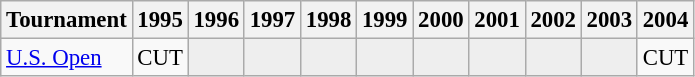<table class="wikitable" style="font-size:95%;text-align:center;">
<tr>
<th>Tournament</th>
<th>1995</th>
<th>1996</th>
<th>1997</th>
<th>1998</th>
<th>1999</th>
<th>2000</th>
<th>2001</th>
<th>2002</th>
<th>2003</th>
<th>2004</th>
</tr>
<tr>
<td align=left><a href='#'>U.S. Open</a></td>
<td>CUT</td>
<td style="background:#eeeeee;"></td>
<td style="background:#eeeeee;"></td>
<td style="background:#eeeeee;"></td>
<td style="background:#eeeeee;"></td>
<td style="background:#eeeeee;"></td>
<td style="background:#eeeeee;"></td>
<td style="background:#eeeeee;"></td>
<td style="background:#eeeeee;"></td>
<td>CUT</td>
</tr>
</table>
